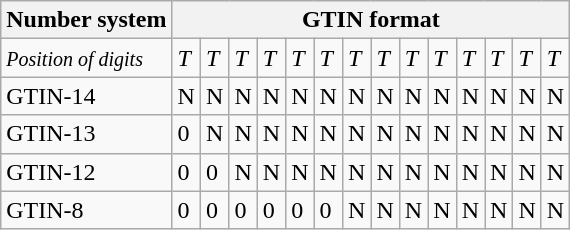<table class="wikitable">
<tr>
<th>Number system</th>
<th colspan="14">GTIN format</th>
</tr>
<tr>
<td><small><em>Position of digits</em></small></td>
<td><em>T</em></td>
<td><em>T</em></td>
<td><em>T</em></td>
<td><em>T</em></td>
<td><em>T</em></td>
<td><em>T</em></td>
<td><em>T</em></td>
<td><em>T</em></td>
<td><em>T</em></td>
<td><em>T</em></td>
<td><em>T</em></td>
<td><em>T</em></td>
<td><em>T</em></td>
<td><em>T</em></td>
</tr>
<tr>
<td>GTIN-14</td>
<td>N</td>
<td>N</td>
<td>N</td>
<td>N</td>
<td>N</td>
<td>N</td>
<td>N</td>
<td>N</td>
<td>N</td>
<td>N</td>
<td>N</td>
<td>N</td>
<td>N</td>
<td>N</td>
</tr>
<tr>
<td>GTIN-13</td>
<td>0</td>
<td>N</td>
<td>N</td>
<td>N</td>
<td>N</td>
<td>N</td>
<td>N</td>
<td>N</td>
<td>N</td>
<td>N</td>
<td>N</td>
<td>N</td>
<td>N</td>
<td>N</td>
</tr>
<tr>
<td>GTIN-12</td>
<td>0</td>
<td>0</td>
<td>N</td>
<td>N</td>
<td>N</td>
<td>N</td>
<td>N</td>
<td>N</td>
<td>N</td>
<td>N</td>
<td>N</td>
<td>N</td>
<td>N</td>
<td>N</td>
</tr>
<tr>
<td>GTIN-8</td>
<td>0</td>
<td>0</td>
<td>0</td>
<td>0</td>
<td>0</td>
<td>0</td>
<td>N</td>
<td>N</td>
<td>N</td>
<td>N</td>
<td>N</td>
<td>N</td>
<td>N</td>
<td>N</td>
</tr>
</table>
